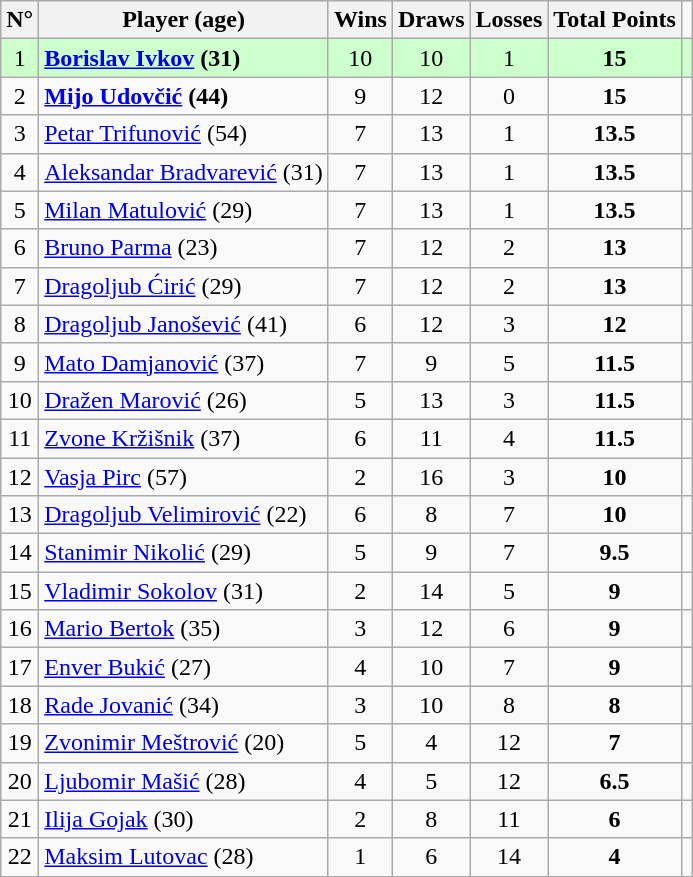<table class="wikitable" border="1">
<tr>
<th>N°</th>
<th>Player (age)</th>
<th>Wins</th>
<th>Draws</th>
<th>Losses</th>
<th>Total Points</th>
</tr>
<tr align=center style="background:#ccffcc;">
<td>1</td>
<td align=left> <strong><a href='#'>Borislav Ivkov</a> (31)</strong></td>
<td>10</td>
<td>10</td>
<td>1</td>
<td><strong>15</strong></td>
<td align=center></td>
</tr>
<tr align=center>
<td>2</td>
<td align=left> <strong><a href='#'>Mijo Udovčić</a> (44)</strong></td>
<td>9</td>
<td>12</td>
<td>0</td>
<td><strong>15</strong></td>
<td align=center></td>
</tr>
<tr align=center>
<td>3</td>
<td align=left> <a href='#'>Petar Trifunović</a> (54)</td>
<td>7</td>
<td>13</td>
<td>1</td>
<td><strong>13.5</strong></td>
<td align=center></td>
</tr>
<tr align=center>
<td>4</td>
<td align=left> <a href='#'>Aleksandar Bradvarević</a> (31)</td>
<td>7</td>
<td>13</td>
<td>1</td>
<td><strong>13.5</strong></td>
<td align=center></td>
</tr>
<tr align=center>
<td>5</td>
<td align=left> <a href='#'>Milan Matulović</a> (29)</td>
<td>7</td>
<td>13</td>
<td>1</td>
<td><strong>13.5</strong></td>
<td align=center></td>
</tr>
<tr align=center>
<td>6</td>
<td align=left> <a href='#'>Bruno Parma</a> (23)</td>
<td>7</td>
<td>12</td>
<td>2</td>
<td><strong>13</strong></td>
<td align=center></td>
</tr>
<tr align=center>
<td>7</td>
<td align=left> <a href='#'>Dragoljub Ćirić</a> (29)</td>
<td>7</td>
<td>12</td>
<td>2</td>
<td><strong>13</strong></td>
<td align=center></td>
</tr>
<tr align=center>
<td>8</td>
<td align=left> <a href='#'>Dragoljub Janošević</a> (41)</td>
<td>6</td>
<td>12</td>
<td>3</td>
<td><strong>12</strong></td>
<td align=center></td>
</tr>
<tr align=center>
<td>9</td>
<td align=left> <a href='#'>Mato Damjanović</a> (37)</td>
<td>7</td>
<td>9</td>
<td>5</td>
<td><strong>11.5</strong></td>
<td align=center></td>
</tr>
<tr align=center>
<td>10</td>
<td align=left> <a href='#'>Dražen Marović</a> (26)</td>
<td>5</td>
<td>13</td>
<td>3</td>
<td><strong>11.5</strong></td>
<td align=center></td>
</tr>
<tr align=center>
<td>11</td>
<td align=left> <a href='#'>Zvone Kržišnik</a> (37)</td>
<td>6</td>
<td>11</td>
<td>4</td>
<td><strong>11.5</strong></td>
<td align=center></td>
</tr>
<tr align=center>
<td>12</td>
<td align=left> <a href='#'>Vasja Pirc</a> (57)</td>
<td>2</td>
<td>16</td>
<td>3</td>
<td><strong>10</strong></td>
<td align=center></td>
</tr>
<tr align=center>
<td>13</td>
<td align=left> <a href='#'>Dragoljub Velimirović</a> (22)</td>
<td>6</td>
<td>8</td>
<td>7</td>
<td><strong>10</strong></td>
<td align=center></td>
</tr>
<tr align=center>
<td>14</td>
<td align=left> <a href='#'>Stanimir Nikolić</a> (29)</td>
<td>5</td>
<td>9</td>
<td>7</td>
<td><strong>9.5</strong></td>
<td align=center></td>
</tr>
<tr align=center>
<td>15</td>
<td align=left> <a href='#'>Vladimir Sokolov</a> (31)</td>
<td>2</td>
<td>14</td>
<td>5</td>
<td><strong>9</strong></td>
<td align=center></td>
</tr>
<tr align=center>
<td>16</td>
<td align=left> <a href='#'>Mario Bertok</a> (35)</td>
<td>3</td>
<td>12</td>
<td>6</td>
<td><strong>9</strong></td>
<td align=center></td>
</tr>
<tr align=center>
<td>17</td>
<td align=left> <a href='#'>Enver Bukić</a> (27)</td>
<td>4</td>
<td>10</td>
<td>7</td>
<td><strong>9</strong></td>
<td align=center></td>
</tr>
<tr align=center>
<td>18</td>
<td align=left> <a href='#'>Rade Jovanić</a> (34)</td>
<td>3</td>
<td>10</td>
<td>8</td>
<td><strong>8</strong></td>
<td align=center></td>
</tr>
<tr align=center>
<td>19</td>
<td align=left> <a href='#'>Zvonimir Meštrović</a> (20)</td>
<td>5</td>
<td>4</td>
<td>12</td>
<td><strong>7</strong></td>
<td align=center></td>
</tr>
<tr align=center>
<td>20</td>
<td align=left> <a href='#'>Ljubomir Mašić</a> (28)</td>
<td>4</td>
<td>5</td>
<td>12</td>
<td><strong>6.5</strong></td>
<td align=center></td>
</tr>
<tr align=center>
<td>21</td>
<td align=left> <a href='#'>Ilija Gojak</a> (30)</td>
<td>2</td>
<td>8</td>
<td>11</td>
<td><strong>6</strong></td>
<td align=center></td>
</tr>
<tr align=center>
<td>22</td>
<td align=left> <a href='#'>Maksim Lutovac</a> (28)</td>
<td>1</td>
<td>6</td>
<td>14</td>
<td><strong>4</strong></td>
<td align=center></td>
</tr>
<tr align=center>
</tr>
</table>
